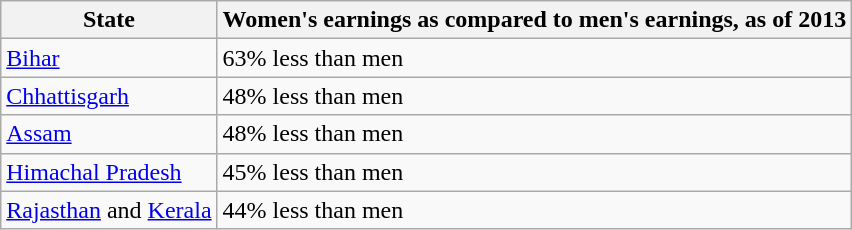<table class="wikitable">
<tr>
<th>State</th>
<th>Women's earnings as compared to men's earnings, as of 2013</th>
</tr>
<tr>
<td><a href='#'>Bihar</a></td>
<td>63% less than men</td>
</tr>
<tr>
<td><a href='#'>Chhattisgarh</a></td>
<td>48% less than men</td>
</tr>
<tr>
<td><a href='#'>Assam</a></td>
<td>48% less than men</td>
</tr>
<tr>
<td><a href='#'>Himachal Pradesh</a></td>
<td>45% less than men</td>
</tr>
<tr>
<td><a href='#'>Rajasthan</a> and <a href='#'>Kerala</a></td>
<td>44% less than men</td>
</tr>
</table>
